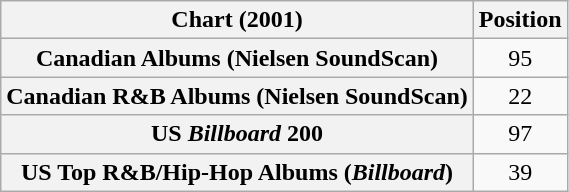<table class="wikitable sortable plainrowheaders" style="text-align:center">
<tr>
<th scope="col">Chart (2001)</th>
<th scope="col">Position</th>
</tr>
<tr>
<th scope="row">Canadian Albums (Nielsen SoundScan)</th>
<td>95</td>
</tr>
<tr>
<th scope="row">Canadian R&B Albums (Nielsen SoundScan)</th>
<td>22</td>
</tr>
<tr>
<th scope="row">US <em>Billboard</em> 200</th>
<td>97</td>
</tr>
<tr>
<th scope="row">US Top R&B/Hip-Hop Albums (<em>Billboard</em>)</th>
<td>39</td>
</tr>
</table>
